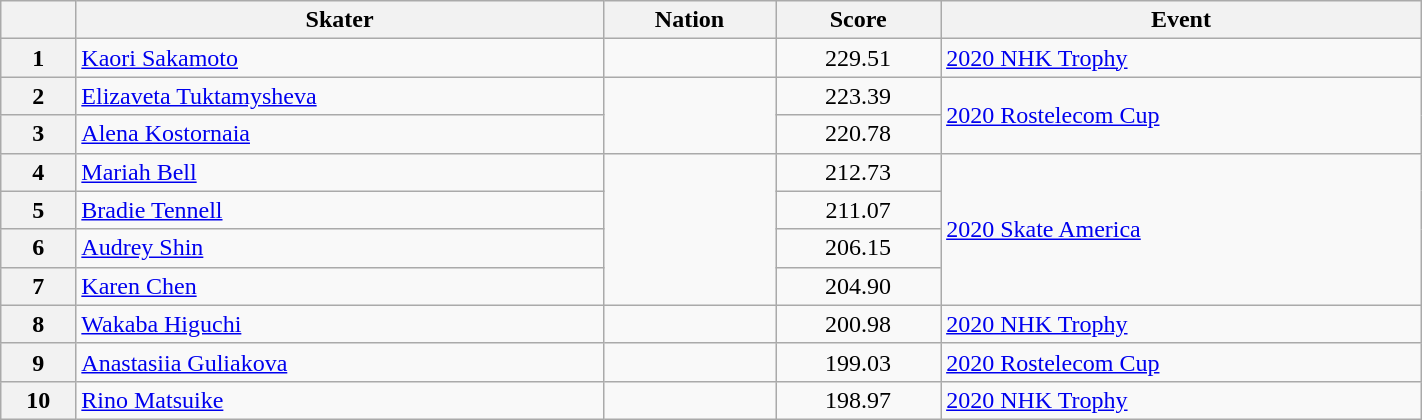<table class="wikitable sortable" style="text-align:left; width:75%">
<tr>
<th scope="col"></th>
<th scope="col">Skater</th>
<th scope="col">Nation</th>
<th scope="col">Score</th>
<th scope="col">Event</th>
</tr>
<tr>
<th scope="row">1</th>
<td><a href='#'>Kaori Sakamoto</a></td>
<td></td>
<td style="text-align:center;">229.51</td>
<td><a href='#'>2020 NHK Trophy</a></td>
</tr>
<tr>
<th scope="row">2</th>
<td><a href='#'>Elizaveta Tuktamysheva</a></td>
<td rowspan="2"></td>
<td style="text-align:center;">223.39</td>
<td rowspan="2"><a href='#'>2020 Rostelecom Cup</a></td>
</tr>
<tr>
<th scope="row">3</th>
<td><a href='#'>Alena Kostornaia</a></td>
<td style="text-align:center;">220.78</td>
</tr>
<tr>
<th scope="row">4</th>
<td><a href='#'>Mariah Bell</a></td>
<td rowspan="4"></td>
<td style="text-align:center;">212.73</td>
<td rowspan="4"><a href='#'>2020 Skate America</a></td>
</tr>
<tr>
<th scope="row">5</th>
<td><a href='#'>Bradie Tennell</a></td>
<td style="text-align:center;">211.07</td>
</tr>
<tr>
<th scope="row">6</th>
<td><a href='#'>Audrey Shin</a></td>
<td style="text-align:center;">206.15</td>
</tr>
<tr>
<th scope="row">7</th>
<td><a href='#'>Karen Chen</a></td>
<td style="text-align:center;">204.90</td>
</tr>
<tr>
<th scope="row">8</th>
<td><a href='#'>Wakaba Higuchi</a></td>
<td></td>
<td style="text-align:center;">200.98</td>
<td><a href='#'>2020 NHK Trophy</a></td>
</tr>
<tr>
<th scope="row">9</th>
<td><a href='#'>Anastasiia Guliakova</a></td>
<td></td>
<td style="text-align:center;">199.03</td>
<td><a href='#'>2020 Rostelecom Cup</a></td>
</tr>
<tr>
<th scope="row">10</th>
<td><a href='#'>Rino Matsuike</a></td>
<td></td>
<td style="text-align:center;">198.97</td>
<td><a href='#'>2020 NHK Trophy</a></td>
</tr>
</table>
